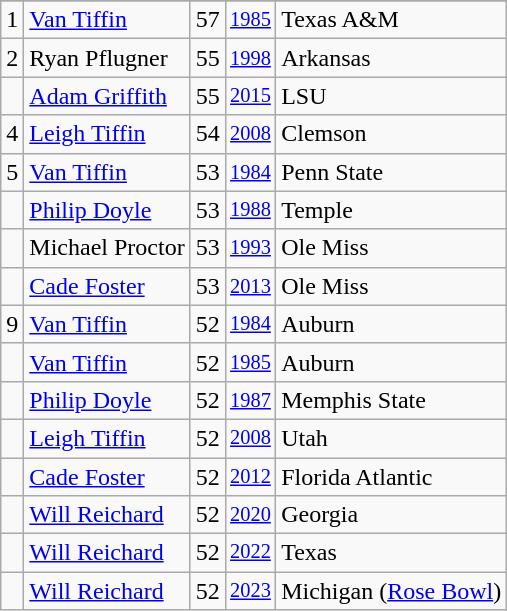<table class="wikitable">
<tr>
</tr>
<tr>
<td>1</td>
<td><a href='#'>Van Tiffin</a></td>
<td>57</td>
<td style="font-size:85%;"><a href='#'>1985</a></td>
<td>Texas A&M</td>
</tr>
<tr>
<td>2</td>
<td>Ryan Pflugner</td>
<td>55</td>
<td style="font-size:85%;"><a href='#'>1998</a></td>
<td>Arkansas</td>
</tr>
<tr>
<td></td>
<td><a href='#'>Adam Griffith</a></td>
<td>55</td>
<td style="font-size:85%;"><a href='#'>2015</a></td>
<td>LSU</td>
</tr>
<tr>
<td>4</td>
<td><a href='#'>Leigh Tiffin</a></td>
<td>54</td>
<td style="font-size:85%;"><a href='#'>2008</a></td>
<td>Clemson</td>
</tr>
<tr>
<td>5</td>
<td><a href='#'>Van Tiffin</a></td>
<td>53</td>
<td style="font-size:85%;"><a href='#'>1984</a></td>
<td>Penn State</td>
</tr>
<tr>
<td></td>
<td><a href='#'>Philip Doyle</a></td>
<td>53</td>
<td style="font-size:85%;"><a href='#'>1988</a></td>
<td>Temple</td>
</tr>
<tr>
<td></td>
<td>Michael Proctor</td>
<td>53</td>
<td style="font-size:85%;"><a href='#'>1993</a></td>
<td>Ole Miss</td>
</tr>
<tr>
<td></td>
<td><a href='#'>Cade Foster</a></td>
<td>53</td>
<td style="font-size:85%;"><a href='#'>2013</a></td>
<td>Ole Miss</td>
</tr>
<tr>
<td>9</td>
<td><a href='#'>Van Tiffin</a></td>
<td>52</td>
<td style="font-size:85%;"><a href='#'>1984</a></td>
<td>Auburn</td>
</tr>
<tr>
<td></td>
<td><a href='#'>Van Tiffin</a></td>
<td>52</td>
<td style="font-size:85%;"><a href='#'>1985</a></td>
<td>Auburn</td>
</tr>
<tr>
<td></td>
<td><a href='#'>Philip Doyle</a></td>
<td>52</td>
<td style="font-size:85%;"><a href='#'>1987</a></td>
<td>Memphis State</td>
</tr>
<tr>
<td></td>
<td><a href='#'>Leigh Tiffin</a></td>
<td>52</td>
<td style="font-size:85%;"><a href='#'>2008</a></td>
<td>Utah</td>
</tr>
<tr>
<td></td>
<td><a href='#'>Cade Foster</a></td>
<td>52</td>
<td style="font-size:85%;"><a href='#'>2012</a></td>
<td>Florida Atlantic</td>
</tr>
<tr>
<td></td>
<td><a href='#'>Will Reichard</a></td>
<td>52</td>
<td style="font-size:85%;"><a href='#'>2020</a></td>
<td>Georgia</td>
</tr>
<tr>
<td></td>
<td><a href='#'>Will Reichard</a></td>
<td>52</td>
<td style="font-size:85%;"><a href='#'>2022</a></td>
<td>Texas</td>
</tr>
<tr>
<td></td>
<td><a href='#'>Will Reichard</a></td>
<td>52</td>
<td style="font-size:85%;"><a href='#'>2023</a></td>
<td>Michigan (<a href='#'>Rose Bowl</a>)</td>
</tr>
</table>
